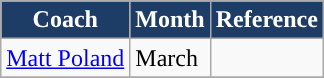<table class=wikitable>
<tr>
<th style="background:#1D3C66; color:#FFFFFF;">Coach</th>
<th style="background:#1D3C66; color:#FFFFFF;">Month</th>
<th style="background:#1D3C66; color:#FFFFFF;">Reference</th>
</tr>
<tr>
<td> <a href='#'>Matt Poland</a></td>
<td>March</td>
<td></td>
</tr>
<tr>
</tr>
</table>
